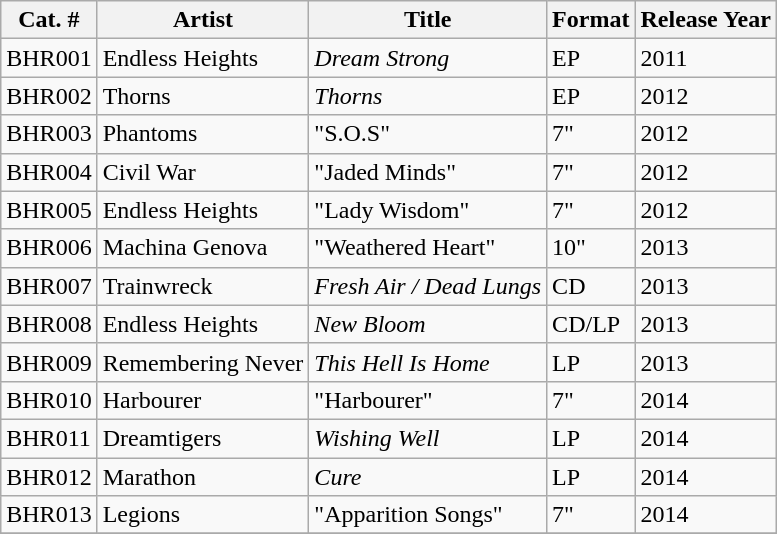<table class="wikitable">
<tr>
<th>Cat. #</th>
<th>Artist</th>
<th>Title</th>
<th>Format</th>
<th>Release Year</th>
</tr>
<tr>
<td>BHR001</td>
<td>Endless Heights</td>
<td><em>Dream Strong</em></td>
<td>EP</td>
<td>2011</td>
</tr>
<tr>
<td>BHR002</td>
<td>Thorns</td>
<td><em>Thorns</em></td>
<td>EP</td>
<td>2012</td>
</tr>
<tr>
<td>BHR003</td>
<td>Phantoms</td>
<td>"S.O.S"</td>
<td>7"</td>
<td>2012</td>
</tr>
<tr>
<td>BHR004</td>
<td>Civil War</td>
<td>"Jaded Minds"</td>
<td>7"</td>
<td>2012</td>
</tr>
<tr>
<td>BHR005</td>
<td>Endless Heights</td>
<td>"Lady Wisdom"</td>
<td>7"</td>
<td>2012</td>
</tr>
<tr>
<td>BHR006</td>
<td>Machina Genova</td>
<td>"Weathered Heart"</td>
<td>10"</td>
<td>2013</td>
</tr>
<tr>
<td>BHR007</td>
<td>Trainwreck</td>
<td><em>Fresh Air / Dead Lungs</em></td>
<td>CD</td>
<td>2013</td>
</tr>
<tr>
<td>BHR008</td>
<td>Endless Heights</td>
<td><em>New Bloom</em></td>
<td>CD/LP</td>
<td>2013</td>
</tr>
<tr>
<td>BHR009</td>
<td>Remembering Never</td>
<td><em>This Hell Is Home</em></td>
<td>LP</td>
<td>2013</td>
</tr>
<tr>
<td>BHR010</td>
<td>Harbourer</td>
<td>"Harbourer"</td>
<td>7"</td>
<td>2014</td>
</tr>
<tr>
<td>BHR011</td>
<td>Dreamtigers</td>
<td><em>Wishing Well</em></td>
<td>LP</td>
<td>2014</td>
</tr>
<tr>
<td>BHR012</td>
<td>Marathon</td>
<td><em>Cure</em></td>
<td>LP</td>
<td>2014</td>
</tr>
<tr>
<td>BHR013</td>
<td>Legions</td>
<td>"Apparition Songs"</td>
<td>7"</td>
<td>2014</td>
</tr>
<tr>
</tr>
</table>
